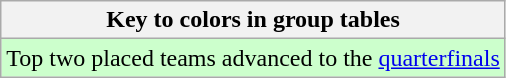<table class="wikitable">
<tr>
<th>Key to colors in group tables</th>
</tr>
<tr bgcolor=ccffcc>
<td>Top two placed teams advanced to the <a href='#'>quarterfinals</a></td>
</tr>
</table>
